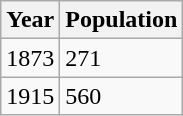<table class="wikitable">
<tr>
<th>Year</th>
<th>Population</th>
</tr>
<tr>
<td>1873</td>
<td>271</td>
</tr>
<tr>
<td>1915</td>
<td>560</td>
</tr>
</table>
